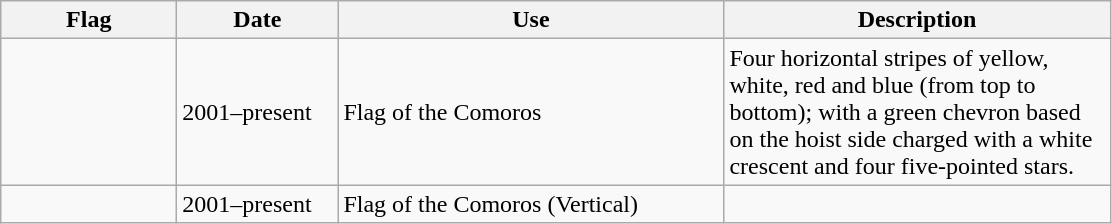<table class="wikitable">
<tr>
<th style="width:110px;">Flag</th>
<th style="width:100px;">Date</th>
<th style="width:250px;">Use</th>
<th style="width:250px;">Description</th>
</tr>
<tr>
<td></td>
<td>2001–present</td>
<td>Flag of the Comoros</td>
<td>Four horizontal stripes of yellow, white, red and blue (from top to bottom); with a green chevron based on the hoist side charged with a white crescent and four five-pointed stars.</td>
</tr>
<tr>
<td></td>
<td>2001–present</td>
<td>Flag of the Comoros (Vertical)</td>
<td></td>
</tr>
</table>
